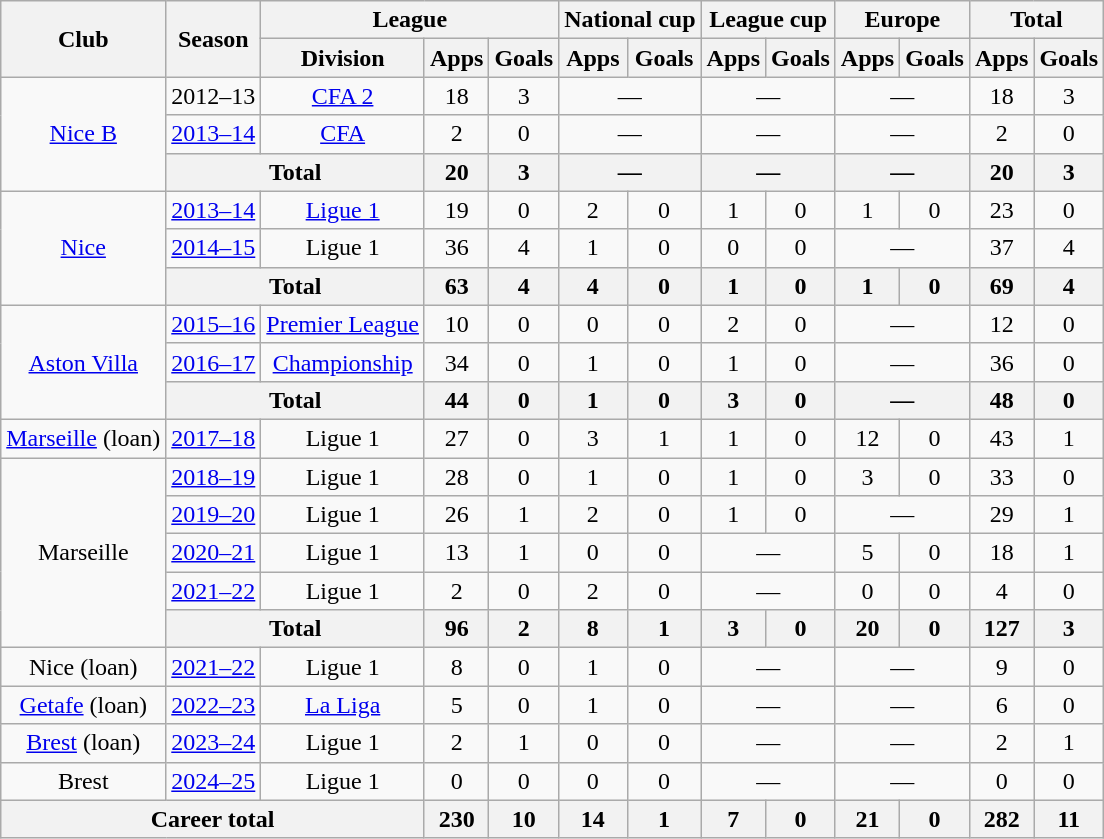<table class="wikitable" style="text-align: center">
<tr>
<th rowspan=2>Club</th>
<th rowspan=2>Season</th>
<th colspan=3>League</th>
<th colspan=2>National cup</th>
<th colspan=2>League cup</th>
<th colspan=2>Europe</th>
<th colspan=2>Total</th>
</tr>
<tr>
<th>Division</th>
<th>Apps</th>
<th>Goals</th>
<th>Apps</th>
<th>Goals</th>
<th>Apps</th>
<th>Goals</th>
<th>Apps</th>
<th>Goals</th>
<th>Apps</th>
<th>Goals</th>
</tr>
<tr>
<td rowspan=3><a href='#'>Nice B</a></td>
<td>2012–13</td>
<td><a href='#'>CFA 2</a></td>
<td>18</td>
<td>3</td>
<td colspan="2">—</td>
<td colspan="2">—</td>
<td colspan="2">—</td>
<td>18</td>
<td>3</td>
</tr>
<tr>
<td><a href='#'>2013–14</a></td>
<td><a href='#'>CFA</a></td>
<td>2</td>
<td>0</td>
<td colspan="2">—</td>
<td colspan="2">—</td>
<td colspan="2">—</td>
<td>2</td>
<td>0</td>
</tr>
<tr>
<th colspan=2>Total</th>
<th>20</th>
<th>3</th>
<th colspan="2">—</th>
<th colspan="2">—</th>
<th colspan="2">—</th>
<th>20</th>
<th>3</th>
</tr>
<tr>
<td rowspan="3"><a href='#'>Nice</a></td>
<td><a href='#'>2013–14</a></td>
<td><a href='#'>Ligue 1</a></td>
<td>19</td>
<td>0</td>
<td>2</td>
<td>0</td>
<td>1</td>
<td>0</td>
<td>1</td>
<td>0</td>
<td>23</td>
<td>0</td>
</tr>
<tr>
<td><a href='#'>2014–15</a></td>
<td>Ligue 1</td>
<td>36</td>
<td>4</td>
<td>1</td>
<td>0</td>
<td>0</td>
<td>0</td>
<td colspan=2>—</td>
<td>37</td>
<td>4</td>
</tr>
<tr>
<th colspan="2">Total</th>
<th>63</th>
<th>4</th>
<th>4</th>
<th>0</th>
<th>1</th>
<th>0</th>
<th>1</th>
<th>0</th>
<th>69</th>
<th>4</th>
</tr>
<tr>
<td rowspan=3><a href='#'>Aston Villa</a></td>
<td><a href='#'>2015–16</a></td>
<td><a href='#'>Premier League</a></td>
<td>10</td>
<td>0</td>
<td>0</td>
<td>0</td>
<td>2</td>
<td>0</td>
<td colspan=2>—</td>
<td>12</td>
<td>0</td>
</tr>
<tr>
<td><a href='#'>2016–17</a></td>
<td><a href='#'>Championship</a></td>
<td>34</td>
<td>0</td>
<td>1</td>
<td>0</td>
<td>1</td>
<td>0</td>
<td colspan=2>—</td>
<td>36</td>
<td>0</td>
</tr>
<tr>
<th colspan=2>Total</th>
<th>44</th>
<th>0</th>
<th>1</th>
<th>0</th>
<th>3</th>
<th>0</th>
<th colspan="2">—</th>
<th>48</th>
<th>0</th>
</tr>
<tr>
<td><a href='#'>Marseille</a> (loan)</td>
<td><a href='#'>2017–18</a></td>
<td>Ligue 1</td>
<td>27</td>
<td>0</td>
<td>3</td>
<td>1</td>
<td>1</td>
<td>0</td>
<td>12</td>
<td>0</td>
<td>43</td>
<td>1</td>
</tr>
<tr>
<td rowspan="5">Marseille</td>
<td><a href='#'>2018–19</a></td>
<td>Ligue 1</td>
<td>28</td>
<td>0</td>
<td>1</td>
<td>0</td>
<td>1</td>
<td>0</td>
<td>3</td>
<td>0</td>
<td>33</td>
<td>0</td>
</tr>
<tr>
<td><a href='#'>2019–20</a></td>
<td>Ligue 1</td>
<td>26</td>
<td>1</td>
<td>2</td>
<td>0</td>
<td>1</td>
<td>0</td>
<td colspan=2>—</td>
<td>29</td>
<td>1</td>
</tr>
<tr>
<td><a href='#'>2020–21</a></td>
<td>Ligue 1</td>
<td>13</td>
<td>1</td>
<td>0</td>
<td>0</td>
<td colspan="2">—</td>
<td>5</td>
<td>0</td>
<td>18</td>
<td>1</td>
</tr>
<tr>
<td><a href='#'>2021–22</a></td>
<td>Ligue 1</td>
<td>2</td>
<td>0</td>
<td>2</td>
<td>0</td>
<td colspan="2">—</td>
<td>0</td>
<td>0</td>
<td>4</td>
<td>0</td>
</tr>
<tr>
<th colspan="2">Total</th>
<th>96</th>
<th>2</th>
<th>8</th>
<th>1</th>
<th>3</th>
<th>0</th>
<th>20</th>
<th>0</th>
<th>127</th>
<th>3</th>
</tr>
<tr>
<td>Nice (loan)</td>
<td><a href='#'>2021–22</a></td>
<td>Ligue 1</td>
<td>8</td>
<td>0</td>
<td>1</td>
<td>0</td>
<td colspan="2">—</td>
<td colspan="2">—</td>
<td>9</td>
<td>0</td>
</tr>
<tr>
<td><a href='#'>Getafe</a> (loan)</td>
<td><a href='#'>2022–23</a></td>
<td><a href='#'>La Liga</a></td>
<td>5</td>
<td>0</td>
<td>1</td>
<td>0</td>
<td colspan="2">—</td>
<td colspan="2">—</td>
<td>6</td>
<td>0</td>
</tr>
<tr>
<td><a href='#'>Brest</a> (loan)</td>
<td><a href='#'>2023–24</a></td>
<td>Ligue 1</td>
<td>2</td>
<td>1</td>
<td>0</td>
<td>0</td>
<td colspan="2">—</td>
<td colspan="2">—</td>
<td>2</td>
<td>1</td>
</tr>
<tr>
<td>Brest</td>
<td><a href='#'>2024–25</a></td>
<td>Ligue 1</td>
<td>0</td>
<td>0</td>
<td>0</td>
<td>0</td>
<td colspan="2">—</td>
<td colspan="2">—</td>
<td>0</td>
<td>0</td>
</tr>
<tr>
<th colspan="3">Career total</th>
<th>230</th>
<th>10</th>
<th>14</th>
<th>1</th>
<th>7</th>
<th>0</th>
<th>21</th>
<th>0</th>
<th>282</th>
<th>11</th>
</tr>
</table>
